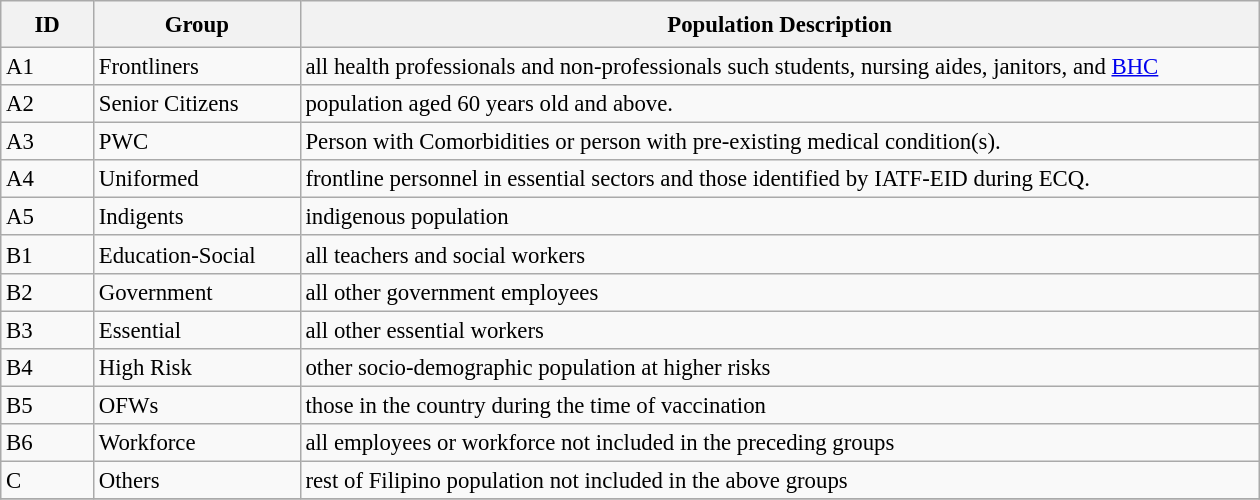<table class="wikitable collapsible collapsed" style="margin:1em auto;font-size:95%;min-width:23em;">
<tr>
<th style="width: 2em;text-align:center  ;padding: 0.4em 1em;">ID</th>
<th style="width: 7em;text-align:center  ;padding: 0.4em 1em;">Group</th>
<th style="width: 40em;text-align:center  ;padding: 0.4em 1em;">Population Description</th>
</tr>
<tr>
<td>A1</td>
<td>Frontliners</td>
<td>all health professionals and non-professionals such students, nursing aides, janitors, and <a href='#'>BHC</a></td>
</tr>
<tr>
<td>A2</td>
<td>Senior Citizens</td>
<td>population aged 60 years old and above.</td>
</tr>
<tr>
<td>A3</td>
<td>PWC</td>
<td>Person with Comorbidities or person with pre-existing medical condition(s).</td>
</tr>
<tr>
<td>A4</td>
<td>Uniformed</td>
<td>frontline personnel in essential sectors and those identified by IATF-EID during ECQ.</td>
</tr>
<tr>
<td>A5</td>
<td>Indigents</td>
<td>indigenous population</td>
</tr>
<tr>
<td>B1</td>
<td>Education-Social</td>
<td>all teachers and social workers</td>
</tr>
<tr>
<td>B2</td>
<td>Government</td>
<td>all other government employees</td>
</tr>
<tr>
<td>B3</td>
<td>Essential</td>
<td>all other essential workers</td>
</tr>
<tr>
<td>B4</td>
<td>High Risk</td>
<td>other socio-demographic population at higher risks</td>
</tr>
<tr>
<td>B5</td>
<td>OFWs</td>
<td>those in the country during the time of vaccination</td>
</tr>
<tr>
<td>B6</td>
<td>Workforce</td>
<td>all employees or workforce not included in the preceding groups</td>
</tr>
<tr>
<td>C</td>
<td>Others</td>
<td>rest of Filipino population not included in the above groups</td>
</tr>
<tr>
</tr>
</table>
